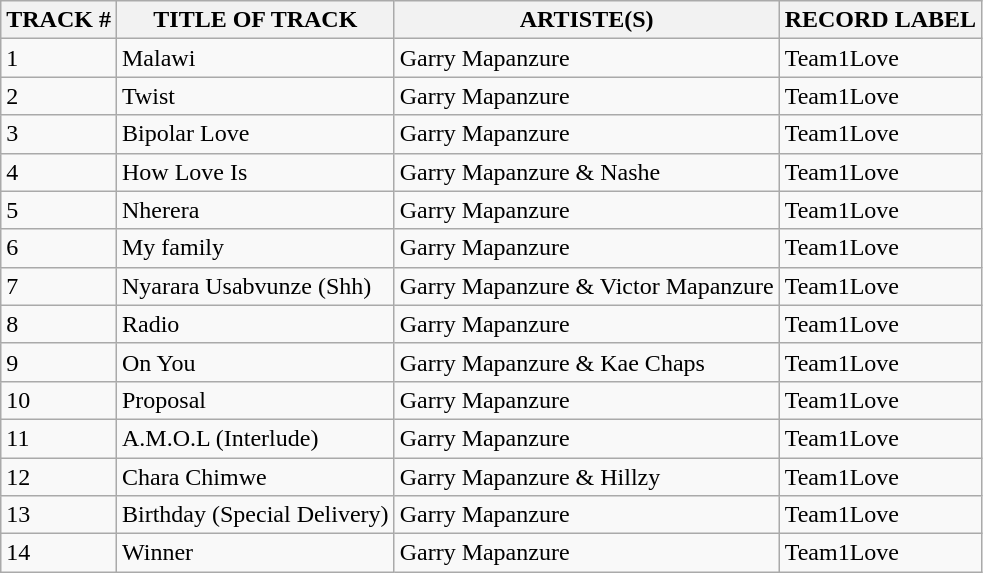<table class="wikitable sortable mw-collapsible">
<tr>
<th>TRACK #</th>
<th>TITLE OF TRACK</th>
<th>ARTISTE(S)</th>
<th>RECORD LABEL</th>
</tr>
<tr>
<td>1</td>
<td>Malawi</td>
<td>Garry Mapanzure</td>
<td>Team1Love</td>
</tr>
<tr>
<td>2</td>
<td>Twist</td>
<td>Garry Mapanzure</td>
<td>Team1Love</td>
</tr>
<tr>
<td>3</td>
<td>Bipolar Love</td>
<td>Garry Mapanzure</td>
<td>Team1Love</td>
</tr>
<tr>
<td>4</td>
<td>How Love Is</td>
<td>Garry Mapanzure & Nashe</td>
<td>Team1Love</td>
</tr>
<tr>
<td>5</td>
<td>Nherera</td>
<td>Garry Mapanzure</td>
<td>Team1Love</td>
</tr>
<tr>
<td>6</td>
<td>My family</td>
<td>Garry Mapanzure</td>
<td>Team1Love</td>
</tr>
<tr>
<td>7</td>
<td>Nyarara Usabvunze (Shh)</td>
<td>Garry Mapanzure & Victor Mapanzure</td>
<td>Team1Love</td>
</tr>
<tr>
<td>8</td>
<td>Radio</td>
<td>Garry Mapanzure</td>
<td>Team1Love</td>
</tr>
<tr>
<td>9</td>
<td>On You</td>
<td>Garry Mapanzure & Kae Chaps</td>
<td>Team1Love</td>
</tr>
<tr>
<td>10</td>
<td>Proposal</td>
<td>Garry Mapanzure</td>
<td>Team1Love</td>
</tr>
<tr>
<td>11</td>
<td>A.M.O.L (Interlude)</td>
<td>Garry Mapanzure</td>
<td>Team1Love</td>
</tr>
<tr>
<td>12</td>
<td>Chara Chimwe</td>
<td>Garry Mapanzure & Hillzy</td>
<td>Team1Love</td>
</tr>
<tr>
<td>13</td>
<td>Birthday (Special Delivery)</td>
<td>Garry Mapanzure</td>
<td>Team1Love</td>
</tr>
<tr>
<td>14</td>
<td>Winner</td>
<td>Garry Mapanzure</td>
<td>Team1Love</td>
</tr>
</table>
